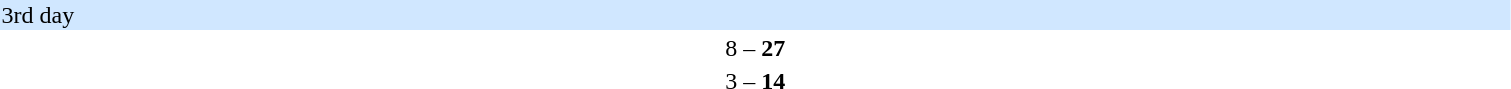<table width="80%">
<tr>
<th width="30%"></th>
<th width="12%"></th>
<th width="30%"></th>
</tr>
<tr bgcolor="#D0E7FF">
<td colspan="3">3rd day</td>
</tr>
<tr>
<td align="right"></td>
<td align="center">8 – <strong>27</strong></td>
<td><strong></strong></td>
</tr>
<tr>
<td align="right"></td>
<td align="center">3 – <strong>14</strong></td>
<td><strong></strong></td>
</tr>
<tr>
</tr>
</table>
